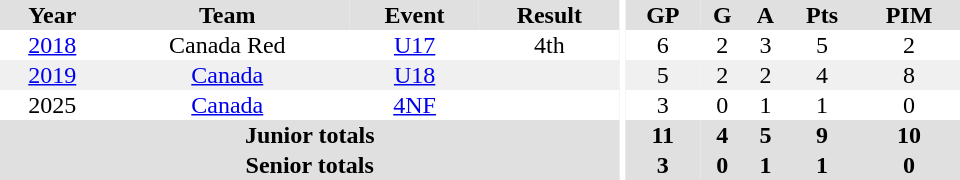<table border="0" cellpadding="1" cellspacing="0" ID="Table3" style="text-align:center; width:40em;">
<tr style="background:#e0e0e0;">
<th>Year</th>
<th>Team</th>
<th>Event</th>
<th>Result</th>
<th rowspan="99" style="background:#fff;"></th>
<th>GP</th>
<th>G</th>
<th>A</th>
<th>Pts</th>
<th>PIM</th>
</tr>
<tr>
<td><a href='#'>2018</a></td>
<td>Canada Red</td>
<td><a href='#'>U17</a></td>
<td>4th</td>
<td>6</td>
<td>2</td>
<td>3</td>
<td>5</td>
<td>2</td>
</tr>
<tr style="background:#f0f0f0;">
<td><a href='#'>2019</a></td>
<td><a href='#'>Canada</a></td>
<td><a href='#'>U18</a></td>
<td></td>
<td>5</td>
<td>2</td>
<td>2</td>
<td>4</td>
<td>8</td>
</tr>
<tr>
<td>2025</td>
<td><a href='#'>Canada</a></td>
<td><a href='#'>4NF</a></td>
<td></td>
<td>3</td>
<td>0</td>
<td>1</td>
<td>1</td>
<td>0</td>
</tr>
<tr style="background:#e0e0e0;">
<th colspan="4">Junior totals</th>
<th>11</th>
<th>4</th>
<th>5</th>
<th>9</th>
<th>10</th>
</tr>
<tr style="background:#e0e0e0;">
<th colspan="4">Senior totals</th>
<th>3</th>
<th>0</th>
<th>1</th>
<th>1</th>
<th>0</th>
</tr>
</table>
